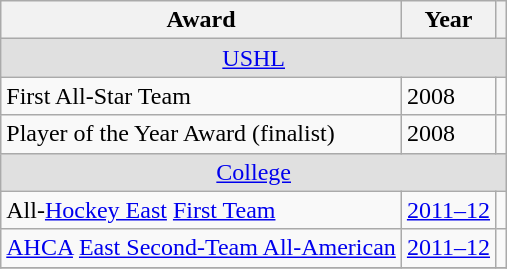<table class="wikitable">
<tr>
<th>Award</th>
<th>Year</th>
<th></th>
</tr>
<tr ALIGN="center" bgcolor="#e0e0e0">
<td colspan="3"><a href='#'>USHL</a></td>
</tr>
<tr>
<td>First All-Star Team</td>
<td>2008</td>
<td></td>
</tr>
<tr>
<td>Player of the Year Award (finalist)</td>
<td>2008</td>
<td></td>
</tr>
<tr ALIGN="center" bgcolor="#e0e0e0">
<td colspan="3"><a href='#'>College</a></td>
</tr>
<tr>
<td>All-<a href='#'>Hockey East</a> <a href='#'>First Team</a></td>
<td><a href='#'>2011–12</a></td>
<td></td>
</tr>
<tr>
<td><a href='#'>AHCA</a> <a href='#'>East Second-Team All-American</a></td>
<td><a href='#'>2011–12</a></td>
<td></td>
</tr>
<tr>
</tr>
</table>
